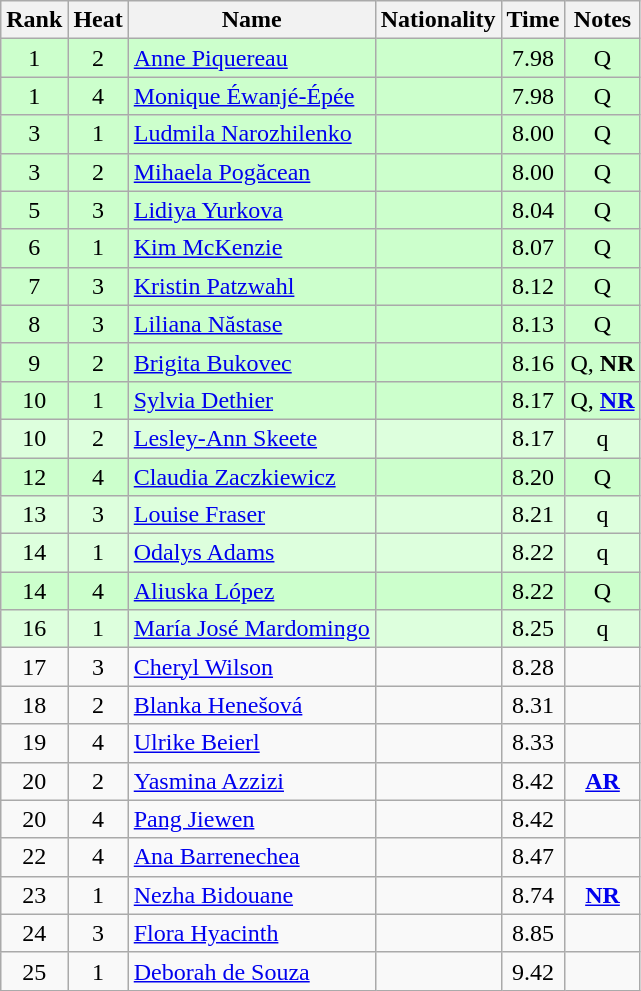<table class="wikitable sortable" style="text-align:center">
<tr>
<th>Rank</th>
<th>Heat</th>
<th>Name</th>
<th>Nationality</th>
<th>Time</th>
<th>Notes</th>
</tr>
<tr bgcolor=ccffcc>
<td>1</td>
<td>2</td>
<td align="left"><a href='#'>Anne Piquereau</a></td>
<td align=left></td>
<td>7.98</td>
<td>Q</td>
</tr>
<tr bgcolor=ccffcc>
<td>1</td>
<td>4</td>
<td align="left"><a href='#'>Monique Éwanjé-Épée</a></td>
<td align=left></td>
<td>7.98</td>
<td>Q</td>
</tr>
<tr bgcolor=ccffcc>
<td>3</td>
<td>1</td>
<td align="left"><a href='#'>Ludmila Narozhilenko</a></td>
<td align=left></td>
<td>8.00</td>
<td>Q</td>
</tr>
<tr bgcolor=ccffcc>
<td>3</td>
<td>2</td>
<td align="left"><a href='#'>Mihaela Pogăcean</a></td>
<td align=left></td>
<td>8.00</td>
<td>Q</td>
</tr>
<tr bgcolor=ccffcc>
<td>5</td>
<td>3</td>
<td align="left"><a href='#'>Lidiya Yurkova</a></td>
<td align=left></td>
<td>8.04</td>
<td>Q</td>
</tr>
<tr bgcolor=ccffcc>
<td>6</td>
<td>1</td>
<td align="left"><a href='#'>Kim McKenzie</a></td>
<td align=left></td>
<td>8.07</td>
<td>Q</td>
</tr>
<tr bgcolor=ccffcc>
<td>7</td>
<td>3</td>
<td align="left"><a href='#'>Kristin Patzwahl</a></td>
<td align=left></td>
<td>8.12</td>
<td>Q</td>
</tr>
<tr bgcolor=ccffcc>
<td>8</td>
<td>3</td>
<td align="left"><a href='#'>Liliana Năstase</a></td>
<td align=left></td>
<td>8.13</td>
<td>Q</td>
</tr>
<tr bgcolor=ccffcc>
<td>9</td>
<td>2</td>
<td align="left"><a href='#'>Brigita Bukovec</a></td>
<td align=left></td>
<td>8.16</td>
<td>Q, <strong>NR</strong></td>
</tr>
<tr bgcolor=ccffcc>
<td>10</td>
<td>1</td>
<td align="left"><a href='#'>Sylvia Dethier</a></td>
<td align=left></td>
<td>8.17</td>
<td>Q, <strong><a href='#'>NR</a></strong></td>
</tr>
<tr bgcolor=ddffdd>
<td>10</td>
<td>2</td>
<td align="left"><a href='#'>Lesley-Ann Skeete</a></td>
<td align=left></td>
<td>8.17</td>
<td>q</td>
</tr>
<tr bgcolor=ccffcc>
<td>12</td>
<td>4</td>
<td align="left"><a href='#'>Claudia Zaczkiewicz</a></td>
<td align=left></td>
<td>8.20</td>
<td>Q</td>
</tr>
<tr bgcolor=ddffdd>
<td>13</td>
<td>3</td>
<td align="left"><a href='#'>Louise Fraser</a></td>
<td align=left></td>
<td>8.21</td>
<td>q</td>
</tr>
<tr bgcolor=ddffdd>
<td>14</td>
<td>1</td>
<td align="left"><a href='#'>Odalys Adams</a></td>
<td align=left></td>
<td>8.22</td>
<td>q</td>
</tr>
<tr bgcolor=ccffcc>
<td>14</td>
<td>4</td>
<td align="left"><a href='#'>Aliuska López</a></td>
<td align=left></td>
<td>8.22</td>
<td>Q</td>
</tr>
<tr bgcolor=ddffdd>
<td>16</td>
<td>1</td>
<td align="left"><a href='#'>María José Mardomingo</a></td>
<td align=left></td>
<td>8.25</td>
<td>q</td>
</tr>
<tr>
<td>17</td>
<td>3</td>
<td align="left"><a href='#'>Cheryl Wilson</a></td>
<td align=left></td>
<td>8.28</td>
<td></td>
</tr>
<tr>
<td>18</td>
<td>2</td>
<td align="left"><a href='#'>Blanka Henešová</a></td>
<td align=left></td>
<td>8.31</td>
<td></td>
</tr>
<tr>
<td>19</td>
<td>4</td>
<td align="left"><a href='#'>Ulrike Beierl</a></td>
<td align=left></td>
<td>8.33</td>
<td></td>
</tr>
<tr>
<td>20</td>
<td>2</td>
<td align="left"><a href='#'>Yasmina Azzizi</a></td>
<td align=left></td>
<td>8.42</td>
<td><strong><a href='#'>AR</a></strong></td>
</tr>
<tr>
<td>20</td>
<td>4</td>
<td align="left"><a href='#'>Pang Jiewen</a></td>
<td align=left></td>
<td>8.42</td>
<td></td>
</tr>
<tr>
<td>22</td>
<td>4</td>
<td align="left"><a href='#'>Ana Barrenechea</a></td>
<td align=left></td>
<td>8.47</td>
<td></td>
</tr>
<tr>
<td>23</td>
<td>1</td>
<td align="left"><a href='#'>Nezha Bidouane</a></td>
<td align=left></td>
<td>8.74</td>
<td><strong><a href='#'>NR</a></strong></td>
</tr>
<tr>
<td>24</td>
<td>3</td>
<td align="left"><a href='#'>Flora Hyacinth</a></td>
<td align=left></td>
<td>8.85</td>
<td></td>
</tr>
<tr>
<td>25</td>
<td>1</td>
<td align="left"><a href='#'>Deborah de Souza</a></td>
<td align=left></td>
<td>9.42</td>
<td></td>
</tr>
</table>
